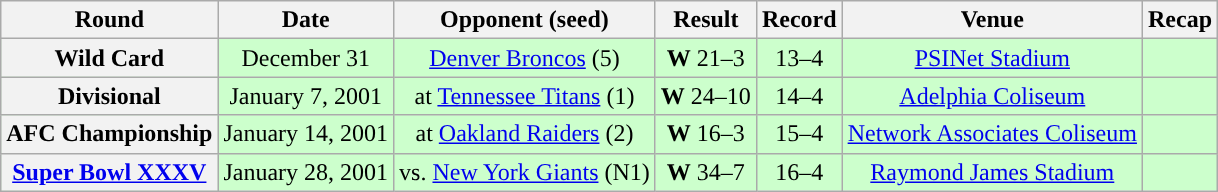<table class="wikitable" style="text-align:center">
<tr>
<th>Round</th>
<th>Date</th>
<th>Opponent (seed)</th>
<th>Result</th>
<th>Record</th>
<th>Venue</th>
<th>Recap</th>
</tr>
<tr style="background:#cfc">
<th>Wild Card</th>
<td>December 31</td>
<td><a href='#'>Denver Broncos</a> (5)</td>
<td><strong>W</strong> 21–3</td>
<td>13–4</td>
<td><a href='#'>PSINet Stadium</a></td>
<td></td>
</tr>
<tr style="background:#cfc">
<th>Divisional</th>
<td>January 7, 2001</td>
<td>at <a href='#'>Tennessee Titans</a> (1)</td>
<td><strong>W</strong> 24–10</td>
<td>14–4</td>
<td><a href='#'>Adelphia Coliseum</a></td>
<td></td>
</tr>
<tr style="background:#cfc">
<th>AFC Championship</th>
<td>January 14, 2001</td>
<td>at <a href='#'>Oakland Raiders</a> (2)</td>
<td><strong>W</strong> 16–3</td>
<td>15–4</td>
<td><a href='#'>Network Associates Coliseum</a></td>
<td></td>
</tr>
<tr style="background:#cfc">
<th><strong><a href='#'>Super Bowl XXXV</a></strong></th>
<td>January 28, 2001</td>
<td>vs. <a href='#'>New York Giants</a> (N1)</td>
<td><strong>W</strong> 34–7</td>
<td>16–4</td>
<td><a href='#'>Raymond James Stadium</a></td>
<td></td>
</tr>
</table>
